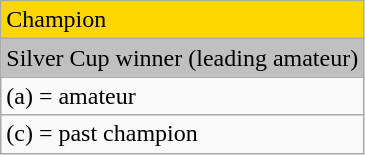<table class="wikitable">
<tr style="background:gold">
<td>Champion</td>
</tr>
<tr style="background:silver">
<td>Silver Cup winner (leading amateur)</td>
</tr>
<tr>
<td>(a) = amateur</td>
</tr>
<tr>
<td>(c) = past champion</td>
</tr>
</table>
